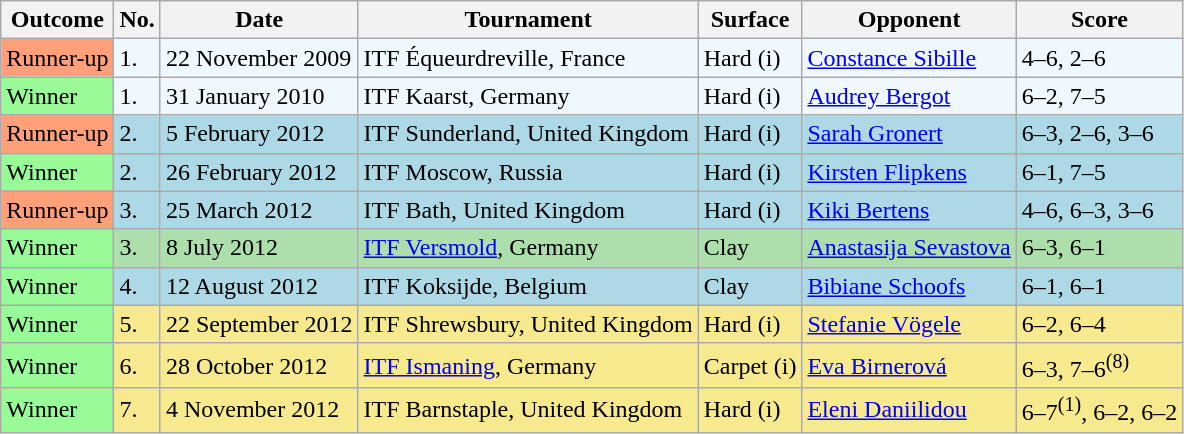<table class="sortable wikitable">
<tr>
<th>Outcome</th>
<th>No.</th>
<th>Date</th>
<th>Tournament</th>
<th>Surface</th>
<th>Opponent</th>
<th class="unsortable">Score</th>
</tr>
<tr style="background:#f0f8ff;">
<td style="background:#ffa07a;">Runner-up</td>
<td>1.</td>
<td>22 November 2009</td>
<td>ITF Équeurdreville, France</td>
<td>Hard (i)</td>
<td> <a href='#'>Constance Sibille</a></td>
<td>4–6, 2–6</td>
</tr>
<tr style="background:#f0f8ff;">
<td style="background:#98fb98;">Winner</td>
<td>1.</td>
<td>31 January 2010</td>
<td>ITF Kaarst, Germany</td>
<td>Hard (i)</td>
<td> <a href='#'>Audrey Bergot</a></td>
<td>6–2, 7–5</td>
</tr>
<tr style="background:lightblue;">
<td style="background:#ffa07a;">Runner-up</td>
<td>2.</td>
<td>5 February 2012</td>
<td>ITF Sunderland, United Kingdom</td>
<td>Hard (i)</td>
<td> <a href='#'>Sarah Gronert</a></td>
<td>6–3, 2–6, 3–6</td>
</tr>
<tr style="background:lightblue;">
<td style="background:#98fb98;">Winner</td>
<td>2.</td>
<td>26 February 2012</td>
<td>ITF Moscow, Russia</td>
<td>Hard (i)</td>
<td> <a href='#'>Kirsten Flipkens</a></td>
<td>6–1, 7–5</td>
</tr>
<tr style="background:lightblue;">
<td style="background:#ffa07a;">Runner-up</td>
<td>3.</td>
<td>25 March 2012</td>
<td>ITF Bath, United Kingdom</td>
<td>Hard (i)</td>
<td> <a href='#'>Kiki Bertens</a></td>
<td>4–6, 6–3, 3–6</td>
</tr>
<tr style="background:#addfad;">
<td style="background:#98fb98;">Winner</td>
<td>3.</td>
<td>8 July 2012</td>
<td><a href='#'>ITF Versmold</a>, Germany</td>
<td>Clay</td>
<td> <a href='#'>Anastasija Sevastova</a></td>
<td>6–3, 6–1</td>
</tr>
<tr style="background:lightblue;">
<td style="background:#98fb98;">Winner</td>
<td>4.</td>
<td>12 August 2012</td>
<td>ITF Koksijde, Belgium</td>
<td>Clay</td>
<td> <a href='#'>Bibiane Schoofs</a></td>
<td>6–1, 6–1</td>
</tr>
<tr style="background:#f7e98e;">
<td style="background:#98fb98;">Winner</td>
<td>5.</td>
<td>22 September 2012</td>
<td>ITF Shrewsbury, United Kingdom</td>
<td>Hard (i)</td>
<td> <a href='#'>Stefanie Vögele</a></td>
<td>6–2, 6–4</td>
</tr>
<tr style="background:#f7e98e;">
<td style="background:#98fb98;">Winner</td>
<td>6.</td>
<td>28 October 2012</td>
<td><a href='#'>ITF Ismaning</a>, Germany</td>
<td>Carpet (i)</td>
<td> <a href='#'>Eva Birnerová</a></td>
<td>6–3, 7–6<sup>(8)</sup></td>
</tr>
<tr style="background:#f7e98e;">
<td style="background:#98fb98;">Winner</td>
<td>7.</td>
<td>4 November 2012</td>
<td>ITF Barnstaple, United Kingdom</td>
<td>Hard (i)</td>
<td> <a href='#'>Eleni Daniilidou</a></td>
<td>6–7<sup>(1)</sup>, 6–2, 6–2</td>
</tr>
</table>
